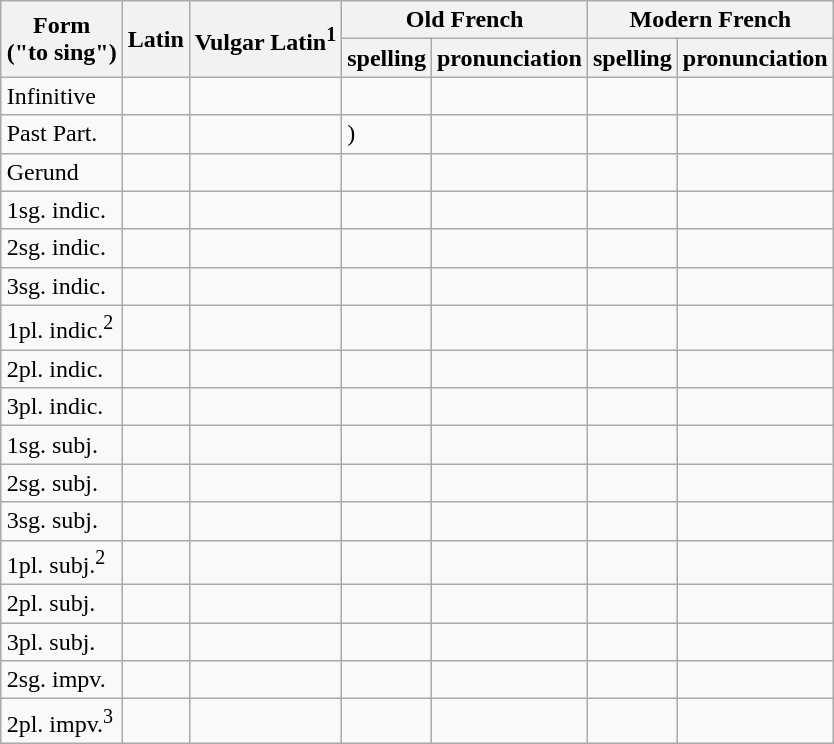<table class="wikitable" style="float: right; margin: 10px;">
<tr>
<th rowspan="2">Form<br>("to sing")</th>
<th rowspan="2">Latin</th>
<th rowspan="2">Vulgar Latin<sup>1</sup></th>
<th colspan="2">Old French</th>
<th colspan="2">Modern French</th>
</tr>
<tr>
<th>spelling</th>
<th>pronunciation</th>
<th>spelling</th>
<th>pronunciation</th>
</tr>
<tr>
<td>Infinitive</td>
<td></td>
<td></td>
<td></td>
<td></td>
<td></td>
<td></td>
</tr>
<tr>
<td>Past Part.</td>
<td></td>
<td></td>
<td>)</td>
<td></td>
<td></td>
<td></td>
</tr>
<tr>
<td>Gerund</td>
<td></td>
<td></td>
<td></td>
<td></td>
<td></td>
<td></td>
</tr>
<tr>
<td>1sg. indic.</td>
<td></td>
<td></td>
<td></td>
<td></td>
<td></td>
<td></td>
</tr>
<tr>
<td>2sg. indic.</td>
<td></td>
<td></td>
<td></td>
<td></td>
<td></td>
<td></td>
</tr>
<tr>
<td>3sg. indic.</td>
<td></td>
<td></td>
<td></td>
<td></td>
<td></td>
<td></td>
</tr>
<tr>
<td>1pl. indic.<sup>2</sup></td>
<td></td>
<td></td>
<td></td>
<td></td>
<td></td>
<td></td>
</tr>
<tr>
<td>2pl. indic.</td>
<td></td>
<td></td>
<td></td>
<td></td>
<td></td>
<td></td>
</tr>
<tr>
<td>3pl. indic.</td>
<td></td>
<td></td>
<td></td>
<td></td>
<td></td>
<td></td>
</tr>
<tr>
<td>1sg. subj.</td>
<td></td>
<td></td>
<td></td>
<td></td>
<td></td>
<td></td>
</tr>
<tr>
<td>2sg. subj.</td>
<td></td>
<td></td>
<td></td>
<td></td>
<td></td>
<td></td>
</tr>
<tr>
<td>3sg. subj.</td>
<td></td>
<td></td>
<td></td>
<td></td>
<td></td>
<td></td>
</tr>
<tr>
<td>1pl. subj.<sup>2</sup></td>
<td></td>
<td></td>
<td></td>
<td></td>
<td></td>
<td></td>
</tr>
<tr>
<td>2pl. subj.</td>
<td></td>
<td></td>
<td></td>
<td></td>
<td></td>
<td></td>
</tr>
<tr>
<td>3pl. subj.</td>
<td></td>
<td></td>
<td></td>
<td></td>
<td></td>
<td></td>
</tr>
<tr>
<td>2sg. impv.</td>
<td></td>
<td></td>
<td></td>
<td></td>
<td></td>
<td></td>
</tr>
<tr>
<td>2pl. impv.<sup>3</sup></td>
<td></td>
<td></td>
<td></td>
<td></td>
<td></td>
<td></td>
</tr>
</table>
